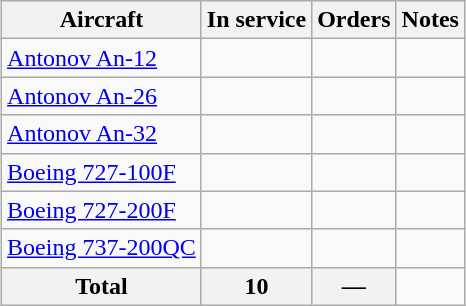<table class="wikitable" style="margin-left:auto; margin-right:auto;">
<tr>
<th>Aircraft</th>
<th>In service</th>
<th>Orders</th>
<th>Notes</th>
</tr>
<tr>
<td><a href='#'>Antonov An-12</a></td>
<td></td>
<td></td>
<td></td>
</tr>
<tr>
<td><a href='#'>Antonov An-26</a></td>
<td></td>
<td></td>
<td></td>
</tr>
<tr>
<td><a href='#'>Antonov An-32</a></td>
<td></td>
<td></td>
<td></td>
</tr>
<tr>
<td><a href='#'>Boeing 727-100F</a></td>
<td></td>
<td></td>
<td></td>
</tr>
<tr>
<td><a href='#'>Boeing 727-200F</a></td>
<td></td>
<td></td>
<td></td>
</tr>
<tr>
<td><a href='#'>Boeing 737-200QC</a></td>
<td></td>
<td></td>
<td></td>
</tr>
<tr>
<th>Total</th>
<th>10</th>
<th>—</th>
<td></td>
</tr>
</table>
